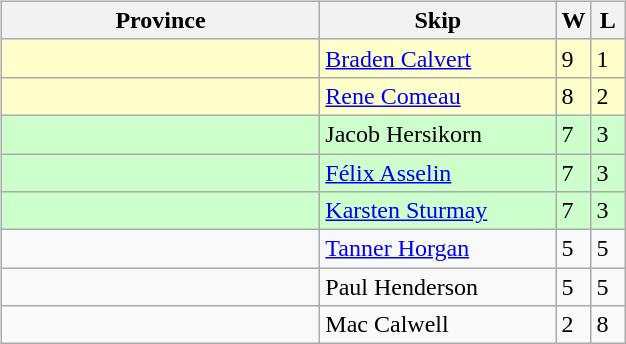<table>
<tr>
<td style="width:10%; vertical-align:top;"><br><table class="wikitable">
<tr>
<th width=205>Province</th>
<th width=150>Skip</th>
<th width=15>W</th>
<th width=15>L</th>
</tr>
<tr bgcolor=#ffffcc>
<td></td>
<td><a href='#'>Braden Calvert</a></td>
<td>9</td>
<td>1</td>
</tr>
<tr bgcolor=#ffffcc>
<td></td>
<td><a href='#'>Rene Comeau</a></td>
<td>8</td>
<td>2</td>
</tr>
<tr bgcolor=#ccffcc>
<td></td>
<td>Jacob Hersikorn</td>
<td>7</td>
<td>3</td>
</tr>
<tr bgcolor=#ccffcc>
<td></td>
<td><a href='#'>Félix Asselin</a></td>
<td>7</td>
<td>3</td>
</tr>
<tr bgcolor=#ccffcc>
<td></td>
<td><a href='#'>Karsten Sturmay</a></td>
<td>7</td>
<td>3</td>
</tr>
<tr>
<td></td>
<td><a href='#'>Tanner Horgan</a></td>
<td>5</td>
<td>5</td>
</tr>
<tr>
<td></td>
<td>Paul Henderson</td>
<td>5</td>
<td>5</td>
</tr>
<tr>
<td></td>
<td>Mac Calwell</td>
<td>2</td>
<td>8</td>
</tr>
</table>
</td>
</tr>
<tr>
</tr>
</table>
